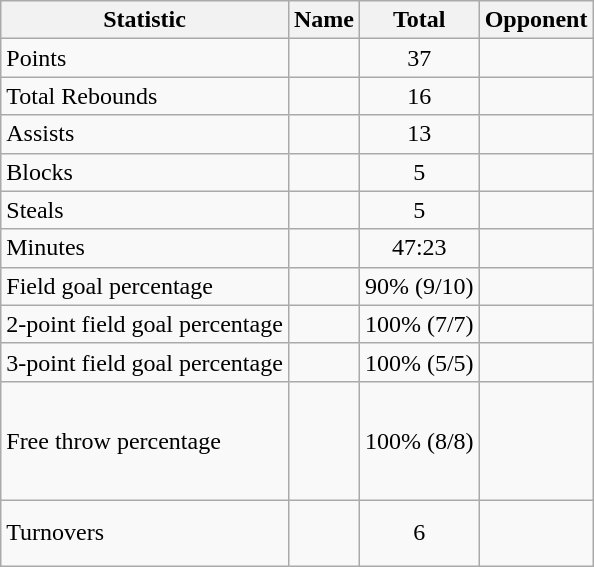<table class=wikitable>
<tr>
<th>Statistic</th>
<th>Name</th>
<th>Total</th>
<th>Opponent</th>
</tr>
<tr>
<td>Points</td>
<td></td>
<td align=center>37</td>
<td></td>
</tr>
<tr>
<td>Total Rebounds</td>
<td></td>
<td align=center>16</td>
<td></td>
</tr>
<tr>
<td>Assists</td>
<td></td>
<td align=center>13</td>
<td></td>
</tr>
<tr>
<td>Blocks</td>
<td></td>
<td align=center>5</td>
<td></td>
</tr>
<tr>
<td>Steals</td>
<td></td>
<td align=center>5</td>
<td></td>
</tr>
<tr>
<td>Minutes</td>
<td></td>
<td align=center>47:23</td>
<td></td>
</tr>
<tr>
<td>Field goal percentage</td>
<td></td>
<td align=center>90% (9/10)</td>
<td></td>
</tr>
<tr>
<td>2-point field goal percentage</td>
<td></td>
<td align=center>100% (7/7)</td>
<td></td>
</tr>
<tr>
<td>3-point field goal percentage</td>
<td></td>
<td align=center>100% (5/5)</td>
<td></td>
</tr>
<tr>
<td>Free throw percentage</td>
<td> <br>  <br>  <br>  <br></td>
<td align=center>100% (8/8)</td>
<td><br><br><br><br></td>
</tr>
<tr>
<td>Turnovers</td>
<td> <br> <br></td>
<td align=center>6</td>
<td><br><br></td>
</tr>
</table>
